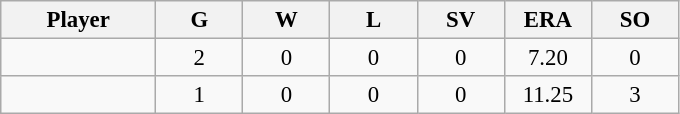<table class="wikitable sortable" style="text-align:center; font-size: 95%;">
<tr>
<th width="16%">Player</th>
<th width="9%">G</th>
<th width="9%">W</th>
<th width="9%">L</th>
<th width="9%">SV</th>
<th width="9%">ERA</th>
<th width="9%">SO</th>
</tr>
<tr>
<td></td>
<td>2</td>
<td>0</td>
<td>0</td>
<td>0</td>
<td>7.20</td>
<td>0</td>
</tr>
<tr>
<td></td>
<td>1</td>
<td>0</td>
<td>0</td>
<td>0</td>
<td>11.25</td>
<td>3</td>
</tr>
</table>
